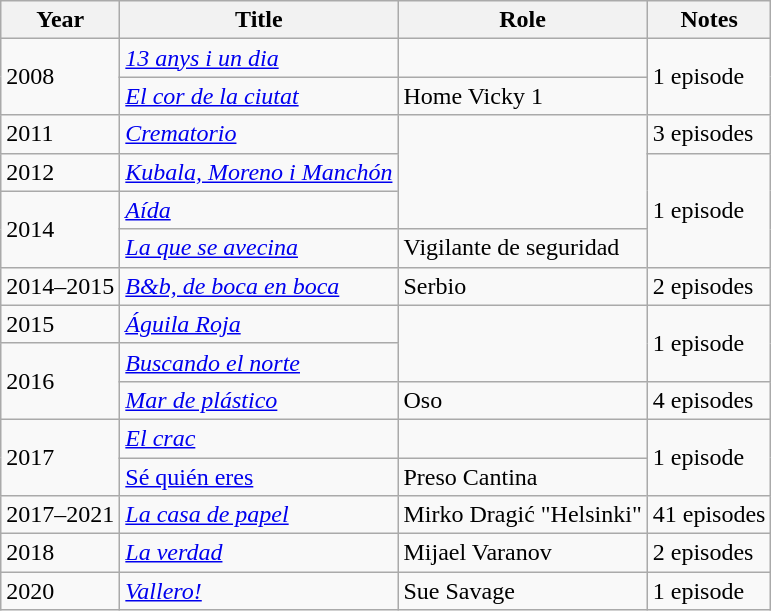<table class="wikitable sortable">
<tr>
<th>Year</th>
<th>Title</th>
<th>Role</th>
<th>Notes</th>
</tr>
<tr>
<td rowspan="2">2008</td>
<td><em><a href='#'>13 anys i un dia</a></em></td>
<td></td>
<td rowspan="2">1 episode</td>
</tr>
<tr>
<td><em><a href='#'>El cor de la ciutat</a></em></td>
<td>Home Vicky 1</td>
</tr>
<tr>
<td>2011</td>
<td><em><a href='#'>Crematorio</a></em></td>
<td rowspan="3"></td>
<td>3 episodes</td>
</tr>
<tr>
<td>2012</td>
<td><em><a href='#'>Kubala, Moreno i Manchón</a></em></td>
<td rowspan="3">1 episode</td>
</tr>
<tr>
<td rowspan="2">2014</td>
<td><em><a href='#'>Aída</a></em></td>
</tr>
<tr>
<td><em><a href='#'>La que se avecina</a></em></td>
<td>Vigilante de seguridad</td>
</tr>
<tr>
<td>2014–2015</td>
<td><em><a href='#'>B&b, de boca en boca</a></em></td>
<td>Serbio</td>
<td>2 episodes</td>
</tr>
<tr>
<td>2015</td>
<td><em><a href='#'>Águila Roja</a></em></td>
<td rowspan="2"></td>
<td rowspan="2">1 episode</td>
</tr>
<tr>
<td rowspan="2">2016</td>
<td><em><a href='#'>Buscando el norte</a></em></td>
</tr>
<tr>
<td><em><a href='#'>Mar de plástico</a></em></td>
<td>Oso</td>
<td>4 episodes</td>
</tr>
<tr>
<td rowspan="2">2017</td>
<td><em><a href='#'>El crac</a></em></td>
<td></td>
<td rowspan="2">1 episode</td>
</tr>
<tr>
<td><a href='#'>Sé quién eres</a></td>
<td>Preso Cantina</td>
</tr>
<tr>
<td>2017–2021</td>
<td><em><a href='#'>La casa de papel</a></em></td>
<td>Mirko Dragić "Helsinki"</td>
<td>41 episodes</td>
</tr>
<tr>
<td>2018</td>
<td><em><a href='#'>La verdad</a></em></td>
<td>Mijael Varanov</td>
<td>2 episodes</td>
</tr>
<tr>
<td>2020</td>
<td><em><a href='#'>Vallero!</a></em></td>
<td>Sue Savage</td>
<td>1 episode</td>
</tr>
</table>
